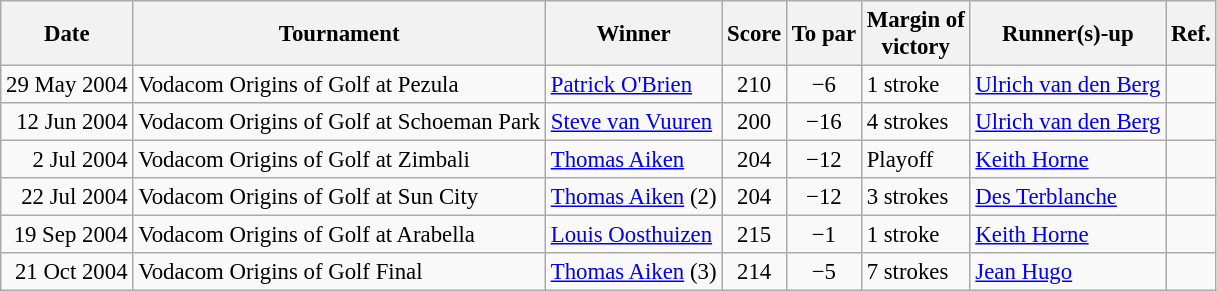<table class=wikitable style="font-size:95%">
<tr>
<th>Date</th>
<th>Tournament</th>
<th>Winner</th>
<th>Score</th>
<th>To par</th>
<th>Margin of<br>victory</th>
<th>Runner(s)-up</th>
<th>Ref.</th>
</tr>
<tr>
<td align=right>29 May 2004</td>
<td>Vodacom Origins of Golf at Pezula</td>
<td> <a href='#'>Patrick O'Brien</a></td>
<td align=center>210</td>
<td align=center>−6</td>
<td>1 stroke</td>
<td> <a href='#'>Ulrich van den Berg</a></td>
<td></td>
</tr>
<tr>
<td align=right>12 Jun 2004</td>
<td>Vodacom Origins of Golf at Schoeman Park</td>
<td> <a href='#'>Steve van Vuuren</a></td>
<td align=center>200</td>
<td align=center>−16</td>
<td>4 strokes</td>
<td> <a href='#'>Ulrich van den Berg</a></td>
<td></td>
</tr>
<tr>
<td align=right>2 Jul 2004</td>
<td>Vodacom Origins of Golf at Zimbali</td>
<td> <a href='#'>Thomas Aiken</a></td>
<td align=center>204</td>
<td align=center>−12</td>
<td>Playoff</td>
<td> <a href='#'>Keith Horne</a></td>
<td></td>
</tr>
<tr>
<td align=right>22 Jul 2004</td>
<td>Vodacom Origins of Golf at Sun City</td>
<td> <a href='#'>Thomas Aiken</a> (2)</td>
<td align=center>204</td>
<td align=center>−12</td>
<td>3 strokes</td>
<td> <a href='#'>Des Terblanche</a></td>
<td></td>
</tr>
<tr>
<td align=right>19 Sep 2004</td>
<td>Vodacom Origins of Golf at Arabella</td>
<td> <a href='#'>Louis Oosthuizen</a></td>
<td align=center>215</td>
<td align=center>−1</td>
<td>1 stroke</td>
<td> <a href='#'>Keith Horne</a></td>
<td></td>
</tr>
<tr>
<td align=right>21 Oct 2004</td>
<td>Vodacom Origins of Golf Final</td>
<td> <a href='#'>Thomas Aiken</a> (3)</td>
<td align=center>214</td>
<td align=center>−5</td>
<td>7 strokes</td>
<td> <a href='#'>Jean Hugo</a></td>
<td></td>
</tr>
</table>
